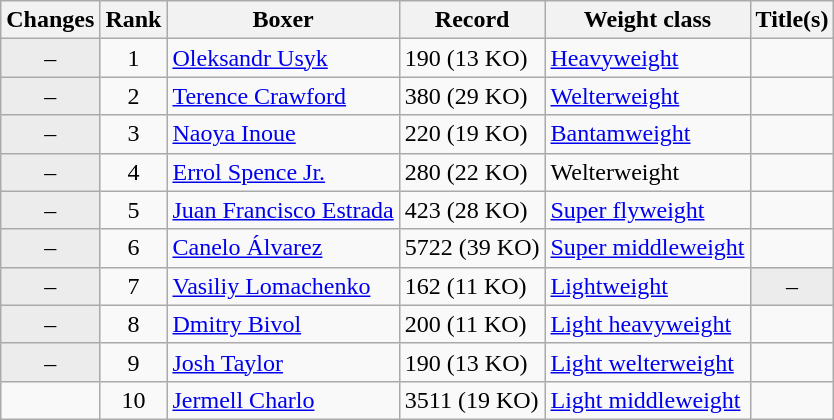<table class="wikitable ">
<tr>
<th>Changes</th>
<th>Rank</th>
<th>Boxer</th>
<th>Record</th>
<th>Weight class</th>
<th>Title(s)</th>
</tr>
<tr>
<td align=center bgcolor=#ECECEC>–</td>
<td align=center>1</td>
<td><a href='#'>Oleksandr Usyk</a></td>
<td>190 (13 KO)</td>
<td><a href='#'>Heavyweight</a></td>
<td></td>
</tr>
<tr>
<td align=center bgcolor=#ECECEC>–</td>
<td align=center>2</td>
<td><a href='#'>Terence Crawford</a></td>
<td>380 (29 KO)</td>
<td><a href='#'>Welterweight</a></td>
<td></td>
</tr>
<tr>
<td align=center bgcolor=#ECECEC>–</td>
<td align=center>3</td>
<td><a href='#'>Naoya Inoue</a></td>
<td>220 (19 KO)</td>
<td><a href='#'>Bantamweight</a></td>
<td></td>
</tr>
<tr>
<td align=center bgcolor=#ECECEC>–</td>
<td align=center>4</td>
<td><a href='#'>Errol Spence Jr.</a></td>
<td>280 (22 KO)</td>
<td>Welterweight</td>
<td></td>
</tr>
<tr>
<td align=center bgcolor=#ECECEC>–</td>
<td align=center>5</td>
<td><a href='#'>Juan Francisco Estrada</a></td>
<td>423 (28 KO)</td>
<td><a href='#'>Super flyweight</a></td>
<td></td>
</tr>
<tr>
<td align=center bgcolor=#ECECEC>–</td>
<td align=center>6</td>
<td><a href='#'>Canelo Álvarez</a></td>
<td>5722 (39 KO)</td>
<td><a href='#'>Super middleweight</a></td>
<td></td>
</tr>
<tr>
<td align=center bgcolor=#ECECEC>–</td>
<td align=center>7</td>
<td><a href='#'>Vasiliy Lomachenko</a></td>
<td>162 (11 KO)</td>
<td><a href='#'>Lightweight</a></td>
<td align=center bgcolor=#ECECEC data-sort-value="Z">–</td>
</tr>
<tr>
<td align=center bgcolor=#ECECEC>–</td>
<td align=center>8</td>
<td><a href='#'>Dmitry Bivol</a></td>
<td>200 (11 KO)</td>
<td><a href='#'>Light heavyweight</a></td>
<td></td>
</tr>
<tr>
<td align=center bgcolor=#ECECEC>–</td>
<td align=center>9</td>
<td><a href='#'>Josh Taylor</a></td>
<td>190 (13 KO)</td>
<td><a href='#'>Light welterweight</a></td>
<td></td>
</tr>
<tr>
<td align=center></td>
<td align=center>10</td>
<td><a href='#'>Jermell Charlo</a></td>
<td>3511 (19 KO)</td>
<td><a href='#'>Light middleweight</a></td>
<td></td>
</tr>
</table>
